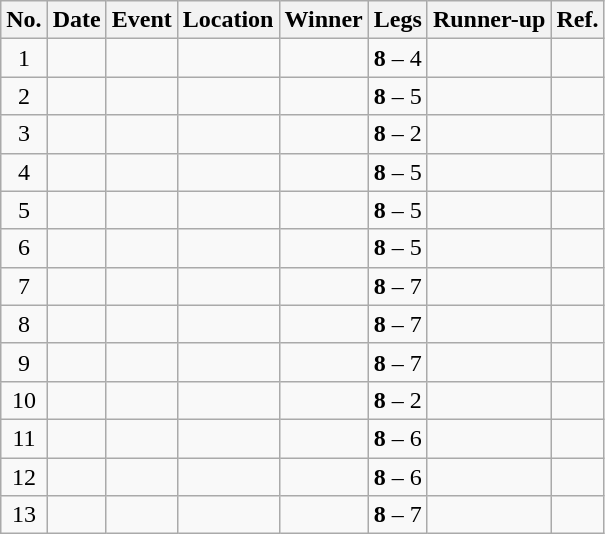<table class="wikitable">
<tr>
<th>No.</th>
<th>Date</th>
<th>Event</th>
<th>Location</th>
<th>Winner</th>
<th>Legs</th>
<th>Runner-up</th>
<th>Ref.</th>
</tr>
<tr>
<td align=center>1</td>
<td align=left></td>
<td></td>
<td></td>
<td align="right"></td>
<td align="center"><strong>8</strong> – 4</td>
<td></td>
<td align="center"></td>
</tr>
<tr>
<td align=center>2</td>
<td align=left></td>
<td></td>
<td></td>
<td align="right"></td>
<td align="center"><strong>8</strong> – 5</td>
<td></td>
<td align="center"></td>
</tr>
<tr>
<td align=center>3</td>
<td align=left></td>
<td></td>
<td></td>
<td align="right"></td>
<td align="center"><strong>8</strong> – 2</td>
<td></td>
<td align="center"></td>
</tr>
<tr>
<td align=center>4</td>
<td align=left></td>
<td></td>
<td></td>
<td align="right"></td>
<td align="center"><strong>8</strong> – 5</td>
<td></td>
<td align="center"></td>
</tr>
<tr>
<td align=center>5</td>
<td align=left></td>
<td></td>
<td></td>
<td align="right"></td>
<td align="center"><strong>8</strong> – 5</td>
<td></td>
<td align="center"></td>
</tr>
<tr>
<td align=center>6</td>
<td align=left></td>
<td></td>
<td></td>
<td align="right"></td>
<td align="center"><strong>8</strong> – 5</td>
<td></td>
<td align="center"></td>
</tr>
<tr>
<td align=center>7</td>
<td align=left></td>
<td></td>
<td></td>
<td align="right"></td>
<td align="center"><strong>8</strong> – 7</td>
<td></td>
<td align="center"></td>
</tr>
<tr>
<td align=center>8</td>
<td align=left></td>
<td></td>
<td></td>
<td align="right"></td>
<td align="center"><strong>8</strong> – 7</td>
<td></td>
<td align="center"></td>
</tr>
<tr>
<td align=center>9</td>
<td align=left></td>
<td></td>
<td></td>
<td align="right"></td>
<td align="center"><strong>8</strong> – 7</td>
<td></td>
<td align="center"></td>
</tr>
<tr>
<td align=center>10</td>
<td align=left></td>
<td></td>
<td></td>
<td align="right"></td>
<td align="center"><strong>8</strong> – 2</td>
<td></td>
<td align="center"></td>
</tr>
<tr>
<td align=center>11</td>
<td align=left></td>
<td></td>
<td></td>
<td align="right"></td>
<td align="center"><strong>8</strong> – 6</td>
<td></td>
<td align="center"></td>
</tr>
<tr>
<td align=center>12</td>
<td align=left></td>
<td></td>
<td></td>
<td align="right"></td>
<td align="center"><strong>8</strong> – 6</td>
<td></td>
<td align="center"></td>
</tr>
<tr>
<td align=center>13</td>
<td align=left></td>
<td></td>
<td></td>
<td align="right"></td>
<td align="center"><strong>8</strong> – 7</td>
<td></td>
<td align="center"></td>
</tr>
</table>
